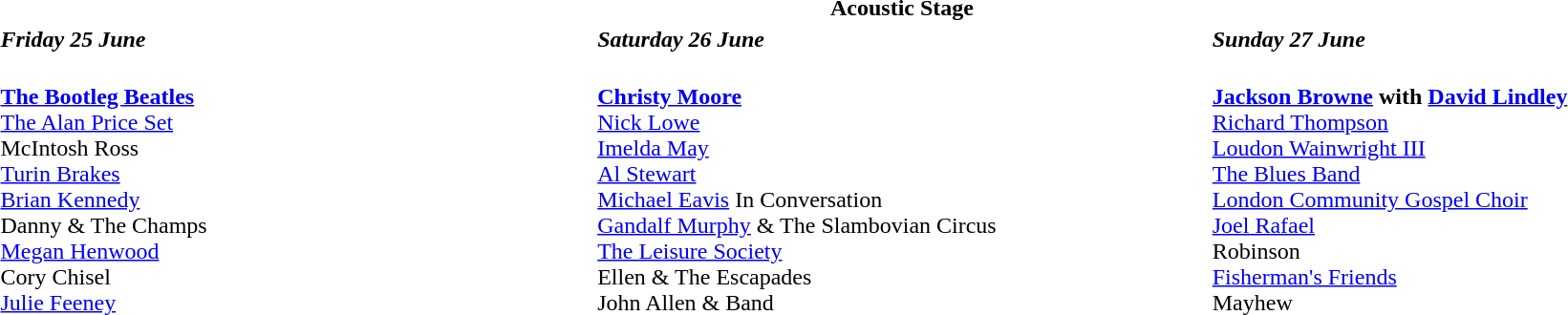<table class="collapsible collapsed" style="width:100%;">
<tr>
<th colspan=3>Acoustic Stage</th>
</tr>
<tr>
<td style="width:33%;"><strong><em>Friday 25 June</em></strong></td>
<td style="width:34%;"><strong><em>Saturday 26 June</em></strong></td>
<td style="width:33%;"><strong><em>Sunday 27 June</em></strong></td>
</tr>
<tr valign="top">
<td><br><strong><a href='#'>The Bootleg Beatles</a></strong><br><a href='#'>The Alan Price Set</a><br>McIntosh Ross<br><a href='#'>Turin Brakes</a><br><a href='#'>Brian Kennedy</a><br>Danny & The Champs<br><a href='#'>Megan Henwood</a><br>Cory Chisel<br><a href='#'>Julie Feeney</a></td>
<td><br><strong><a href='#'>Christy Moore</a></strong><br><a href='#'>Nick Lowe</a><br><a href='#'>Imelda May</a><br><a href='#'>Al Stewart</a><br><a href='#'>Michael Eavis</a> In Conversation<br><a href='#'>Gandalf Murphy</a> & The Slambovian Circus<br><a href='#'>The Leisure Society</a><br>Ellen & The Escapades<br>John Allen & Band</td>
<td><br><strong><a href='#'>Jackson Browne</a> with <a href='#'>David Lindley</a></strong><br><a href='#'>Richard Thompson</a><br><a href='#'>Loudon Wainwright III</a><br><a href='#'>The Blues Band</a><br><a href='#'>London Community Gospel Choir</a><br><a href='#'>Joel Rafael</a><br>Robinson<br><a href='#'>Fisherman's Friends</a><br>Mayhew</td>
</tr>
</table>
